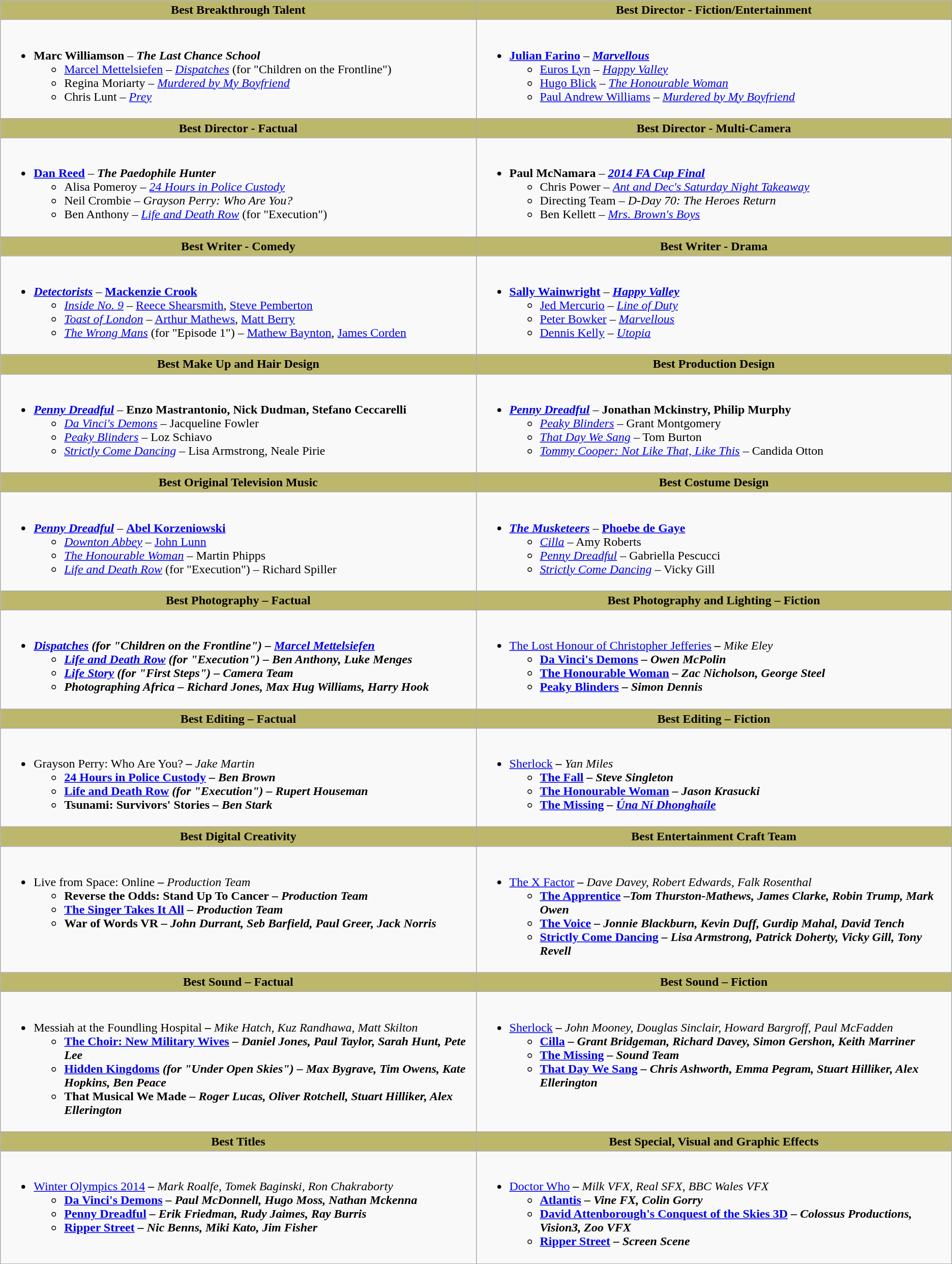<table class="wikitable">
<tr>
<th style="background:#BDB76B; width:50%">Best Breakthrough Talent</th>
<th style="background:#BDB76B; width:50%">Best Director - Fiction/Entertainment</th>
</tr>
<tr>
<td valign="top"><br><ul><li><strong>Marc Williamson</strong> – <strong><em>The Last Chance School</em></strong><ul><li><a href='#'>Marcel Mettelsiefen</a> – <em><a href='#'>Dispatches</a></em> (for "Children on the Frontline")</li><li>Regina Moriarty – <em><a href='#'>Murdered by My Boyfriend</a></em></li><li>Chris Lunt – <em><a href='#'>Prey</a></em></li></ul></li></ul></td>
<td valign="top"><br><ul><li><strong><a href='#'>Julian Farino</a></strong> – <strong><em><a href='#'>Marvellous</a></em></strong><ul><li><a href='#'>Euros Lyn</a> – <em><a href='#'>Happy Valley</a></em></li><li><a href='#'>Hugo Blick</a> – <em><a href='#'>The Honourable Woman</a></em></li><li><a href='#'>Paul Andrew Williams</a> – <em><a href='#'>Murdered by My Boyfriend</a></em></li></ul></li></ul></td>
</tr>
<tr>
<th style="background:#BDB76B; width:50%">Best Director - Factual</th>
<th style="background:#BDB76B; width:50%">Best Director - Multi-Camera</th>
</tr>
<tr>
<td valign="top"><br><ul><li><strong><a href='#'>Dan Reed</a></strong> – <strong><em>The Paedophile Hunter</em></strong><ul><li>Alisa Pomeroy – <em><a href='#'>24 Hours in Police Custody</a></em></li><li>Neil Crombie – <em>Grayson Perry: Who Are You?</em></li><li>Ben Anthony – <em><a href='#'>Life and Death Row</a></em> (for "Execution")</li></ul></li></ul></td>
<td valign="top"><br><ul><li><strong>Paul McNamara</strong> – <strong><em><a href='#'>2014 FA Cup Final</a></em></strong><ul><li>Chris Power – <em><a href='#'>Ant and Dec's Saturday Night Takeaway</a></em></li><li>Directing Team – <em>D-Day 70: The Heroes Return</em></li><li>Ben Kellett – <em><a href='#'>Mrs. Brown's Boys</a></em></li></ul></li></ul></td>
</tr>
<tr>
<th style="background:#BDB76B; width:50%">Best Writer - Comedy</th>
<th style="background:#BDB76B; width:50%">Best Writer - Drama</th>
</tr>
<tr>
<td valign="top"><br><ul><li><strong><em><a href='#'>Detectorists</a></em></strong> – <strong><a href='#'>Mackenzie Crook</a></strong><ul><li><em><a href='#'>Inside No. 9</a></em> – <a href='#'>Reece Shearsmith</a>, <a href='#'>Steve Pemberton</a></li><li><em><a href='#'>Toast of London</a></em> – <a href='#'>Arthur Mathews</a>, <a href='#'>Matt Berry</a></li><li><em><a href='#'>The Wrong Mans</a></em> (for "Episode 1") – <a href='#'>Mathew Baynton</a>, <a href='#'>James Corden</a></li></ul></li></ul></td>
<td valign="top"><br><ul><li><strong><a href='#'>Sally Wainwright</a></strong> – <strong><em><a href='#'>Happy Valley</a></em></strong><ul><li><a href='#'>Jed Mercurio</a> – <em><a href='#'>Line of Duty</a></em></li><li><a href='#'>Peter Bowker</a> – <em><a href='#'>Marvellous</a></em></li><li><a href='#'>Dennis Kelly</a> – <em><a href='#'>Utopia</a></em></li></ul></li></ul></td>
</tr>
<tr>
<th style="background:#BDB76B; width:50%">Best Make Up and Hair Design</th>
<th style="background:#BDB76B; width:50%">Best Production Design</th>
</tr>
<tr>
<td valign="top"><br><ul><li><strong><em><a href='#'>Penny Dreadful</a></em></strong> – <strong>Enzo Mastrantonio, Nick Dudman, Stefano Ceccarelli</strong><ul><li><em><a href='#'>Da Vinci's Demons</a></em> – Jacqueline Fowler</li><li><em><a href='#'>Peaky Blinders</a></em> – Loz Schiavo</li><li><em><a href='#'>Strictly Come Dancing</a></em> – Lisa Armstrong, Neale Pirie</li></ul></li></ul></td>
<td valign="top"><br><ul><li><strong><em><a href='#'>Penny Dreadful</a></em></strong> – <strong>Jonathan Mckinstry, Philip Murphy</strong><ul><li><em><a href='#'>Peaky Blinders</a></em> – Grant Montgomery</li><li><em><a href='#'>That Day We Sang</a></em> – Tom Burton</li><li><em><a href='#'>Tommy Cooper: Not Like That, Like This</a></em> – Candida Otton</li></ul></li></ul></td>
</tr>
<tr>
<th style="background:#BDB76B;">Best Original Television Music</th>
<th style="background:#BDB76B;">Best Costume Design</th>
</tr>
<tr>
<td valign="top"><br><ul><li><strong><em><a href='#'>Penny Dreadful</a></em></strong> – <strong><a href='#'>Abel Korzeniowski</a></strong><ul><li><em><a href='#'>Downton Abbey</a></em> – <a href='#'>John Lunn</a></li><li><em><a href='#'>The Honourable Woman</a></em> – Martin Phipps</li><li><em><a href='#'>Life and Death Row</a></em> (for "Execution") – Richard Spiller</li></ul></li></ul></td>
<td valign="top"><br><ul><li><strong><em><a href='#'>The Musketeers</a></em></strong> – <strong><a href='#'>Phoebe de Gaye</a></strong><ul><li><em><a href='#'>Cilla</a></em> – Amy Roberts</li><li><em><a href='#'>Penny Dreadful</a></em> – Gabriella Pescucci</li><li><em><a href='#'>Strictly Come Dancing</a></em> – Vicky Gill</li></ul></li></ul></td>
</tr>
<tr>
<th style="background:#BDB76B;">Best Photography – Factual</th>
<th style="background:#BDB76B;">Best Photography and Lighting – Fiction</th>
</tr>
<tr>
<td valign="top"><br><ul><li><strong><em><a href='#'>Dispatches</a><em> (for "Children on the Frontline")<strong> – </strong><a href='#'>Marcel Mettelsiefen</a><strong><ul><li></em><a href='#'>Life and Death Row</a><em> (for "Execution") – Ben Anthony, Luke Menges</li><li></em><a href='#'>Life Story</a><em> (for "First Steps") – Camera Team</li><li></em>Photographing Africa<em> – Richard Jones, Max Hug Williams, Harry Hook</li></ul></li></ul></td>
<td valign="top"><br><ul><li></em></strong><a href='#'>The Lost Honour of Christopher Jefferies</a><strong><em> – </strong>Mike Eley<strong><ul><li></em><a href='#'>Da Vinci's Demons</a><em> – Owen McPolin</li><li></em><a href='#'>The Honourable Woman</a><em> – Zac Nicholson, George Steel</li><li></em><a href='#'>Peaky Blinders</a><em> – Simon Dennis</li></ul></li></ul></td>
</tr>
<tr>
<th style="background:#BDB76B; width:50%">Best Editing – Factual</th>
<th style="background:#BDB76B; width:50%">Best Editing – Fiction</th>
</tr>
<tr>
<td valign="top"><br><ul><li></em></strong>Grayson Perry: Who Are You?<strong><em> – </strong>Jake Martin<strong><ul><li></em><a href='#'>24 Hours in Police Custody</a><em> – Ben Brown</li><li></em><a href='#'>Life and Death Row</a><em> (for "Execution") – Rupert Houseman</li><li></em>Tsunami: Survivors' Stories<em> – Ben Stark</li></ul></li></ul></td>
<td valign="top"><br><ul><li></em></strong><a href='#'>Sherlock</a><strong><em> – </strong>Yan Miles<strong><ul><li></em><a href='#'>The Fall</a><em> – Steve Singleton</li><li></em><a href='#'>The Honourable Woman</a><em> – Jason Krasucki</li><li></em><a href='#'>The Missing</a><em> – <a href='#'>Úna Ní Dhonghaíle</a></li></ul></li></ul></td>
</tr>
<tr>
<th style="background:#BDB76B;">Best Digital Creativity</th>
<th style="background:#BDB76B;">Best Entertainment Craft Team</th>
</tr>
<tr>
<td valign="top"><br><ul><li></em></strong>Live from Space: Online<strong><em> – </strong>Production Team<strong><ul><li></em>Reverse the Odds: Stand Up To Cancer<em> – Production Team</li><li></em><a href='#'>The Singer Takes It All</a><em> – Production Team</li><li></em>War of Words VR<em> – John Durrant, Seb Barfield, Paul Greer, Jack Norris</li></ul></li></ul></td>
<td valign="top"><br><ul><li></em></strong><a href='#'>The X Factor</a><strong><em> – </strong>Dave Davey, Robert Edwards, Falk Rosenthal<strong><ul><li></em><a href='#'>The Apprentice</a><em> –Tom Thurston-Mathews, James Clarke, Robin Trump, Mark Owen</li><li></em><a href='#'>The Voice</a><em> – Jonnie Blackburn, Kevin Duff, Gurdip Mahal, David Tench</li><li></em><a href='#'>Strictly Come Dancing</a><em> – Lisa Armstrong, Patrick Doherty, Vicky Gill, Tony Revell</li></ul></li></ul></td>
</tr>
<tr>
<th style="background:#BDB76B;">Best Sound – Factual</th>
<th style="background:#BDB76B;">Best Sound – Fiction</th>
</tr>
<tr>
<td valign="top"><br><ul><li></em></strong>Messiah at the Foundling Hospital<strong><em> – </strong>Mike Hatch, Kuz Randhawa, Matt Skilton<strong><ul><li></em><a href='#'>The Choir: New Military Wives</a><em> – Daniel Jones, Paul Taylor, Sarah Hunt, Pete Lee</li><li></em><a href='#'>Hidden Kingdoms</a><em> (for "Under Open Skies") – Max Bygrave, Tim Owens, Kate Hopkins, Ben Peace</li><li></em>That Musical We Made<em> – Roger Lucas, Oliver Rotchell, Stuart Hilliker, Alex Ellerington</li></ul></li></ul></td>
<td valign="top"><br><ul><li></em></strong><a href='#'>Sherlock</a><strong><em> – </strong>John Mooney, Douglas Sinclair, Howard Bargroff, Paul McFadden<strong><ul><li></em><a href='#'>Cilla</a><em> – Grant Bridgeman, Richard Davey, Simon Gershon, Keith Marriner</li><li></em><a href='#'>The Missing</a><em> – Sound Team</li><li></em><a href='#'>That Day We Sang</a><em> – Chris Ashworth, Emma Pegram, Stuart Hilliker, Alex Ellerington</li></ul></li></ul></td>
</tr>
<tr>
<th style="background:#BDB76B;">Best Titles</th>
<th style="background:#BDB76B;">Best Special, Visual and Graphic Effects</th>
</tr>
<tr>
<td valign="top"><br><ul><li></em></strong><a href='#'>Winter Olympics 2014</a><strong><em> – </strong>Mark Roalfe, Tomek Baginski, Ron Chakraborty<strong><ul><li></em><a href='#'>Da Vinci's Demons</a><em> – Paul McDonnell, Hugo Moss, Nathan Mckenna</li><li></em><a href='#'>Penny Dreadful</a><em> – Erik Friedman, Rudy Jaimes, Ray Burris</li><li></em><a href='#'>Ripper Street</a><em> – Nic Benns, Miki Kato, Jim Fisher</li></ul></li></ul></td>
<td valign="top"><br><ul><li></em></strong><a href='#'>Doctor Who</a><strong><em> – </strong>Milk VFX, Real SFX, BBC Wales VFX<strong><ul><li></em><a href='#'>Atlantis</a><em> – Vine FX, Colin Gorry</li><li></em><a href='#'>David Attenborough's Conquest of the Skies 3D</a><em> – Colossus Productions, Vision3, Zoo VFX</li><li></em><a href='#'>Ripper Street</a><em> – Screen Scene</li></ul></li></ul></td>
</tr>
<tr>
</tr>
<tr>
</tr>
</table>
